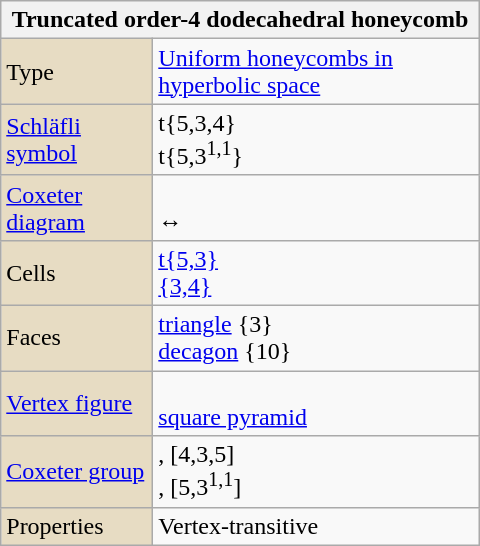<table class="wikitable" align="right" style="margin-left:10px" width="320">
<tr>
<th bgcolor=#e7dcc3 colspan=2>Truncated order-4 dodecahedral honeycomb<br></th>
</tr>
<tr>
<td bgcolor=#e7dcc3>Type</td>
<td><a href='#'>Uniform honeycombs in hyperbolic space</a></td>
</tr>
<tr>
<td bgcolor=#e7dcc3><a href='#'>Schläfli symbol</a></td>
<td>t{5,3,4}<br>t{5,3<sup>1,1</sup>}</td>
</tr>
<tr>
<td bgcolor=#e7dcc3><a href='#'>Coxeter diagram</a></td>
<td><br> ↔ </td>
</tr>
<tr>
<td bgcolor=#e7dcc3>Cells</td>
<td><a href='#'>t{5,3}</a> <br><a href='#'>{3,4}</a> </td>
</tr>
<tr>
<td bgcolor=#e7dcc3>Faces</td>
<td><a href='#'>triangle</a> {3}<br><a href='#'>decagon</a> {10}</td>
</tr>
<tr>
<td bgcolor=#e7dcc3><a href='#'>Vertex figure</a></td>
<td><br><a href='#'>square pyramid</a></td>
</tr>
<tr>
<td bgcolor=#e7dcc3><a href='#'>Coxeter group</a></td>
<td>, [4,3,5]<br>, [5,3<sup>1,1</sup>]</td>
</tr>
<tr>
<td bgcolor=#e7dcc3>Properties</td>
<td>Vertex-transitive</td>
</tr>
</table>
